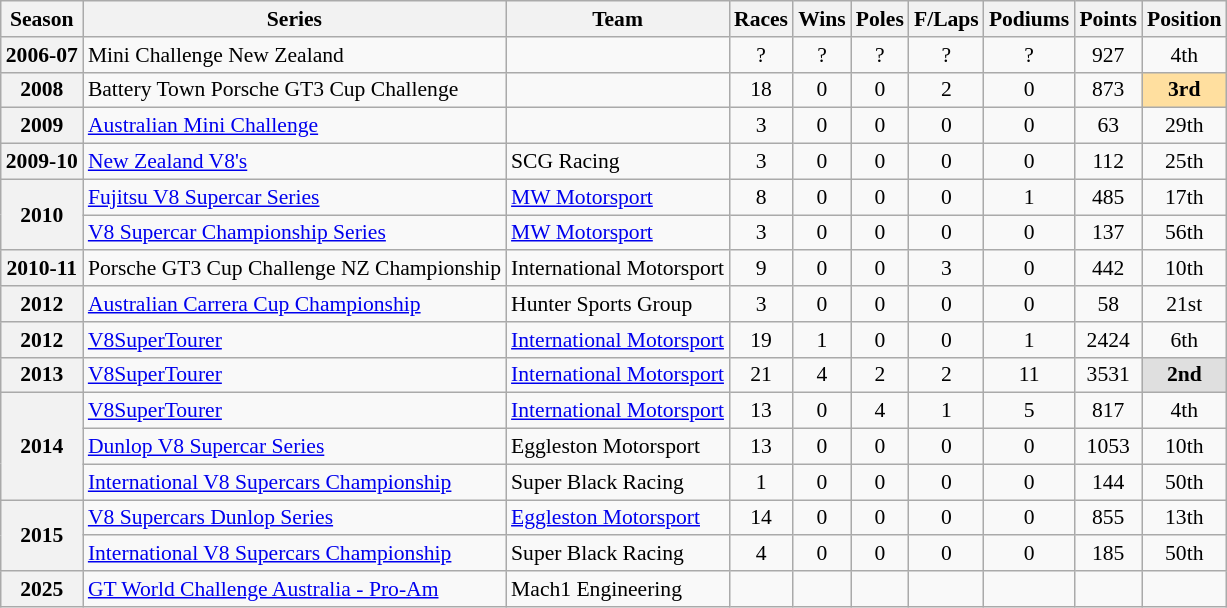<table class="wikitable" style="font-size: 90%; text-align:center">
<tr>
<th>Season</th>
<th>Series</th>
<th>Team</th>
<th>Races</th>
<th>Wins</th>
<th>Poles</th>
<th>F/Laps</th>
<th>Podiums</th>
<th>Points</th>
<th>Position</th>
</tr>
<tr>
<th>2006-07</th>
<td align=left>Mini Challenge New Zealand</td>
<td align=left></td>
<td>?</td>
<td>?</td>
<td>?</td>
<td>?</td>
<td>?</td>
<td>927</td>
<td>4th</td>
</tr>
<tr>
<th>2008</th>
<td align=left>Battery Town Porsche GT3 Cup Challenge</td>
<td align=left></td>
<td>18</td>
<td>0</td>
<td>0</td>
<td>2</td>
<td>0</td>
<td>873</td>
<td align="center" style="background:#ffdf9f;"><strong>3rd</strong></td>
</tr>
<tr>
<th>2009</th>
<td align=left><a href='#'>Australian Mini Challenge</a></td>
<td align=left></td>
<td>3</td>
<td>0</td>
<td>0</td>
<td>0</td>
<td>0</td>
<td>63</td>
<td>29th</td>
</tr>
<tr>
<th>2009-10</th>
<td align=left><a href='#'>New Zealand V8's</a></td>
<td align=left>SCG Racing</td>
<td>3</td>
<td>0</td>
<td>0</td>
<td>0</td>
<td>0</td>
<td>112</td>
<td>25th</td>
</tr>
<tr>
<th rowspan=2>2010</th>
<td align=left><a href='#'>Fujitsu V8 Supercar Series</a></td>
<td align=left><a href='#'>MW Motorsport</a></td>
<td>8</td>
<td>0</td>
<td>0</td>
<td>0</td>
<td>1</td>
<td>485</td>
<td>17th</td>
</tr>
<tr>
<td align=left><a href='#'>V8 Supercar Championship Series</a></td>
<td align=left><a href='#'>MW Motorsport</a></td>
<td>3</td>
<td>0</td>
<td>0</td>
<td>0</td>
<td>0</td>
<td>137</td>
<td>56th</td>
</tr>
<tr>
<th>2010-11</th>
<td align=left>Porsche GT3 Cup Challenge NZ Championship</td>
<td align=left>International Motorsport</td>
<td>9</td>
<td>0</td>
<td>0</td>
<td>3</td>
<td>0</td>
<td>442</td>
<td>10th</td>
</tr>
<tr>
<th>2012</th>
<td align=left><a href='#'>Australian Carrera Cup Championship</a></td>
<td align=left>Hunter Sports Group</td>
<td>3</td>
<td>0</td>
<td>0</td>
<td>0</td>
<td>0</td>
<td>58</td>
<td>21st</td>
</tr>
<tr>
<th>2012</th>
<td align=left><a href='#'>V8SuperTourer</a></td>
<td align=left><a href='#'>International Motorsport</a></td>
<td>19</td>
<td>1</td>
<td>0</td>
<td>0</td>
<td>1</td>
<td>2424</td>
<td>6th</td>
</tr>
<tr>
<th>2013</th>
<td align=left><a href='#'>V8SuperTourer</a></td>
<td align=left><a href='#'>International Motorsport</a></td>
<td>21</td>
<td>4</td>
<td>2</td>
<td>2</td>
<td>11</td>
<td>3531</td>
<td align="center" style="background:#dfdfdf;"><strong>2nd</strong></td>
</tr>
<tr>
<th rowspan=3>2014</th>
<td align=left><a href='#'>V8SuperTourer</a></td>
<td align=left><a href='#'>International Motorsport</a></td>
<td>13</td>
<td>0</td>
<td>4</td>
<td>1</td>
<td>5</td>
<td>817</td>
<td>4th</td>
</tr>
<tr>
<td align=left><a href='#'>Dunlop V8 Supercar Series</a></td>
<td align=left>Eggleston Motorsport</td>
<td>13</td>
<td>0</td>
<td>0</td>
<td>0</td>
<td>0</td>
<td>1053</td>
<td>10th</td>
</tr>
<tr>
<td align=left><a href='#'>International V8 Supercars Championship</a></td>
<td align=left>Super Black Racing</td>
<td>1</td>
<td>0</td>
<td>0</td>
<td>0</td>
<td>0</td>
<td>144</td>
<td>50th</td>
</tr>
<tr>
<th rowspan=2>2015</th>
<td align=left><a href='#'>V8 Supercars Dunlop Series</a></td>
<td align=left><a href='#'>Eggleston Motorsport</a></td>
<td>14</td>
<td>0</td>
<td>0</td>
<td>0</td>
<td>0</td>
<td>855</td>
<td>13th</td>
</tr>
<tr>
<td align=left><a href='#'>International V8 Supercars Championship</a></td>
<td align=left>Super Black Racing</td>
<td>4</td>
<td>0</td>
<td>0</td>
<td>0</td>
<td>0</td>
<td>185</td>
<td>50th</td>
</tr>
<tr>
<th>2025</th>
<td align=left><a href='#'>GT World Challenge Australia - Pro-Am</a></td>
<td align=left>Mach1 Engineering</td>
<td></td>
<td></td>
<td></td>
<td></td>
<td></td>
<td></td>
<td></td>
</tr>
</table>
